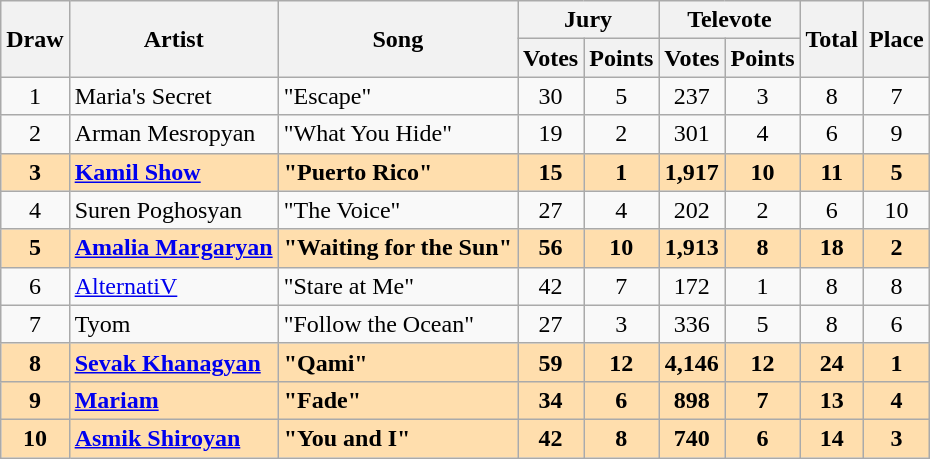<table class="sortable wikitable" style="margin: 1em auto 1em auto; text-align:center;">
<tr>
<th scope="col" rowspan="2">Draw</th>
<th scope="col" rowspan="2">Artist</th>
<th scope="col" rowspan="2">Song</th>
<th scope="col" colspan="2">Jury</th>
<th scope="col" colspan="2">Televote</th>
<th scope="col" rowspan="2">Total</th>
<th scope="col" rowspan="2">Place</th>
</tr>
<tr>
<th>Votes</th>
<th>Points</th>
<th>Votes</th>
<th>Points</th>
</tr>
<tr>
<td>1</td>
<td align="left">Maria's Secret</td>
<td align="left">"Escape"</td>
<td>30</td>
<td>5</td>
<td>237</td>
<td>3</td>
<td>8</td>
<td>7</td>
</tr>
<tr>
<td>2</td>
<td align="left">Arman Mesropyan</td>
<td align="left">"What You Hide"</td>
<td>19</td>
<td>2</td>
<td>301</td>
<td>4</td>
<td>6</td>
<td>9</td>
</tr>
<tr style="font-weight:bold; background:navajowhite;">
<td>3</td>
<td align="left"><a href='#'>Kamil Show</a></td>
<td align="left">"Puerto Rico"</td>
<td>15</td>
<td>1</td>
<td>1,917</td>
<td>10</td>
<td>11</td>
<td>5</td>
</tr>
<tr>
<td>4</td>
<td align="left">Suren Poghosyan</td>
<td align="left">"The Voice"</td>
<td>27</td>
<td>4</td>
<td>202</td>
<td>2</td>
<td>6</td>
<td>10</td>
</tr>
<tr style="font-weight:bold; background:navajowhite;">
<td>5</td>
<td align="left"><a href='#'>Amalia Margaryan</a></td>
<td align="left">"Waiting for the Sun"</td>
<td>56</td>
<td>10</td>
<td>1,913</td>
<td>8</td>
<td>18</td>
<td>2</td>
</tr>
<tr>
<td>6</td>
<td align="left"><a href='#'>AlternatiV</a></td>
<td align="left">"Stare at Me"</td>
<td>42</td>
<td>7</td>
<td>172</td>
<td>1</td>
<td>8</td>
<td>8</td>
</tr>
<tr>
<td>7</td>
<td align="left">Tyom</td>
<td align="left">"Follow the Ocean"</td>
<td>27</td>
<td>3</td>
<td>336</td>
<td>5</td>
<td>8</td>
<td>6</td>
</tr>
<tr style="font-weight:bold; background:navajowhite;">
<td>8</td>
<td align="left"><a href='#'>Sevak Khanagyan</a></td>
<td align="left">"Qami"</td>
<td>59</td>
<td>12</td>
<td>4,146</td>
<td>12</td>
<td>24</td>
<td>1</td>
</tr>
<tr style="font-weight:bold; background:navajowhite;">
<td>9</td>
<td align="left"><a href='#'>Mariam</a></td>
<td align="left">"Fade"</td>
<td>34</td>
<td>6</td>
<td>898</td>
<td>7</td>
<td>13</td>
<td>4</td>
</tr>
<tr style="font-weight:bold; background:navajowhite;">
<td>10</td>
<td align="left"><a href='#'>Asmik Shiroyan</a></td>
<td align="left">"You and I"</td>
<td>42</td>
<td>8</td>
<td>740</td>
<td>6</td>
<td>14</td>
<td>3</td>
</tr>
</table>
